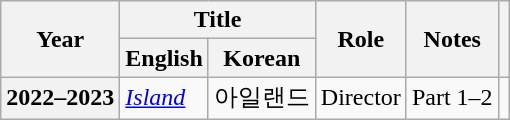<table class="wikitable sortable plainrowheaders">
<tr>
<th rowspan="2" scope="col">Year</th>
<th colspan="2" scope="col">Title</th>
<th rowspan="2" scope="col">Role</th>
<th rowspan="2" scope="col">Notes</th>
<th rowspan="2" scope="col" class="unsortable"></th>
</tr>
<tr>
<th>English</th>
<th>Korean</th>
</tr>
<tr>
<th scope="row">2022–2023</th>
<td><em><a href='#'>Island</a></em></td>
<td>아일랜드</td>
<td>Director</td>
<td>Part 1–2</td>
<td style="text-align:center"></td>
</tr>
</table>
